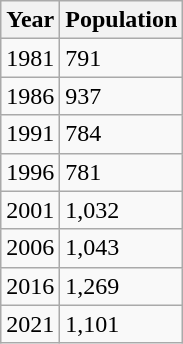<table class="wikitable">
<tr>
<th>Year</th>
<th>Population</th>
</tr>
<tr>
<td>1981</td>
<td>791</td>
</tr>
<tr>
<td>1986</td>
<td>937</td>
</tr>
<tr>
<td>1991</td>
<td>784</td>
</tr>
<tr>
<td>1996</td>
<td>781</td>
</tr>
<tr>
<td>2001</td>
<td>1,032</td>
</tr>
<tr>
<td>2006</td>
<td>1,043</td>
</tr>
<tr>
<td>2016</td>
<td>1,269</td>
</tr>
<tr>
<td>2021</td>
<td>1,101</td>
</tr>
</table>
